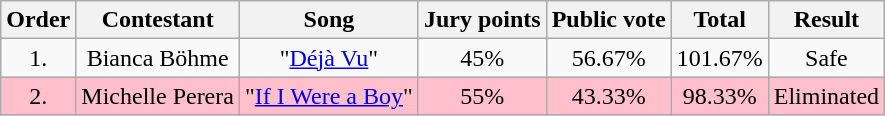<table class="wikitable sortable" style="text-align: center; width: auto;">
<tr class="hintergrundfarbe5">
<th>Order</th>
<th>Contestant</th>
<th>Song</th>
<th>Jury points</th>
<th>Public vote</th>
<th>Total</th>
<th>Result</th>
</tr>
<tr>
<td>1.</td>
<td>Bianca Böhme</td>
<td>"<a href='#'>Déjà Vu</a>"</td>
<td>45%</td>
<td>56.67%</td>
<td>101.67%</td>
<td>Safe</td>
</tr>
<tr bgcolor=pink>
<td>2.</td>
<td>Michelle Perera</td>
<td>"<a href='#'>If I Were a Boy</a>"</td>
<td>55%</td>
<td>43.33%</td>
<td>98.33%</td>
<td>Eliminated</td>
</tr>
</table>
